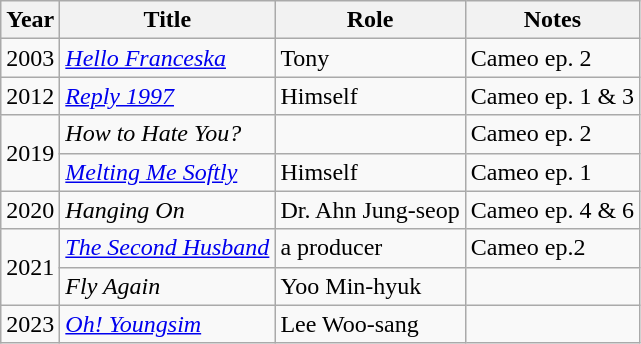<table class="wikitable">
<tr>
<th>Year</th>
<th>Title</th>
<th>Role</th>
<th>Notes</th>
</tr>
<tr>
<td>2003</td>
<td><em><a href='#'>Hello Franceska</a></em></td>
<td>Tony</td>
<td>Cameo ep. 2</td>
</tr>
<tr>
<td>2012</td>
<td><em><a href='#'>Reply 1997</a></em></td>
<td>Himself</td>
<td>Cameo ep. 1 & 3</td>
</tr>
<tr>
<td rowspan=2>2019</td>
<td><em>How to Hate You?</em></td>
<td></td>
<td>Cameo ep. 2</td>
</tr>
<tr>
<td><em><a href='#'>Melting Me Softly</a></em></td>
<td>Himself</td>
<td>Cameo ep. 1</td>
</tr>
<tr>
<td>2020</td>
<td><em>Hanging On</em></td>
<td>Dr. Ahn Jung-seop</td>
<td>Cameo ep. 4 & 6</td>
</tr>
<tr>
<td rowspan="2">2021</td>
<td><em><a href='#'>The Second Husband</a></em></td>
<td>a producer</td>
<td>Cameo ep.2</td>
</tr>
<tr>
<td><em>Fly Again</em></td>
<td>Yoo Min-hyuk</td>
<td></td>
</tr>
<tr>
<td>2023</td>
<td><em><a href='#'>Oh! Youngsim</a></em></td>
<td>Lee Woo-sang</td>
<td></td>
</tr>
</table>
